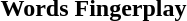<table>
<tr>
<th>Words</th>
<th>Fingerplay</th>
</tr>
<tr>
<td></td>
<td style="padding-left:2em;"></td>
</tr>
</table>
